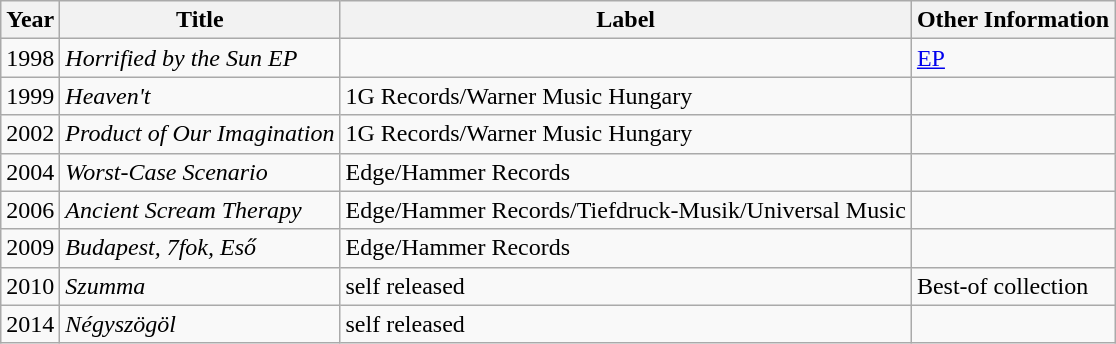<table class="wikitable">
<tr>
<th>Year</th>
<th>Title</th>
<th>Label</th>
<th>Other Information</th>
</tr>
<tr>
<td>1998</td>
<td><em>Horrified by the Sun EP</em></td>
<td></td>
<td><a href='#'>EP</a></td>
</tr>
<tr>
<td>1999</td>
<td><em>Heaven't</em></td>
<td>1G Records/Warner Music Hungary</td>
<td></td>
</tr>
<tr>
<td>2002</td>
<td><em>Product of Our Imagination</em></td>
<td>1G Records/Warner Music Hungary</td>
<td></td>
</tr>
<tr>
<td>2004</td>
<td><em>Worst-Case Scenario</em></td>
<td>Edge/Hammer Records</td>
<td></td>
</tr>
<tr>
<td>2006</td>
<td><em>Ancient Scream Therapy</em></td>
<td>Edge/Hammer Records/Tiefdruck-Musik/Universal Music</td>
<td></td>
</tr>
<tr>
<td>2009</td>
<td><em>Budapest, 7fok, Eső</em></td>
<td>Edge/Hammer Records</td>
<td></td>
</tr>
<tr>
<td>2010</td>
<td><em>Szumma</em></td>
<td>self released</td>
<td>Best-of collection</td>
</tr>
<tr>
<td>2014</td>
<td><em>Négyszögöl</em></td>
<td>self released</td>
<td></td>
</tr>
</table>
